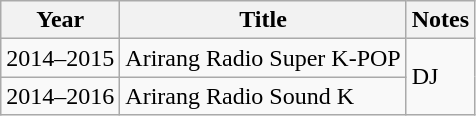<table class="wikitable">
<tr>
<th>Year</th>
<th>Title</th>
<th>Notes</th>
</tr>
<tr>
<td>2014–2015</td>
<td>Arirang Radio Super K-POP</td>
<td rowspan="2">DJ</td>
</tr>
<tr>
<td>2014–2016</td>
<td>Arirang Radio Sound K</td>
</tr>
</table>
